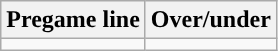<table class="wikitable">
<tr align="center">
<th>Pregame line</th>
<th>Over/under</th>
</tr>
<tr align="center">
<td></td>
<td></td>
</tr>
</table>
